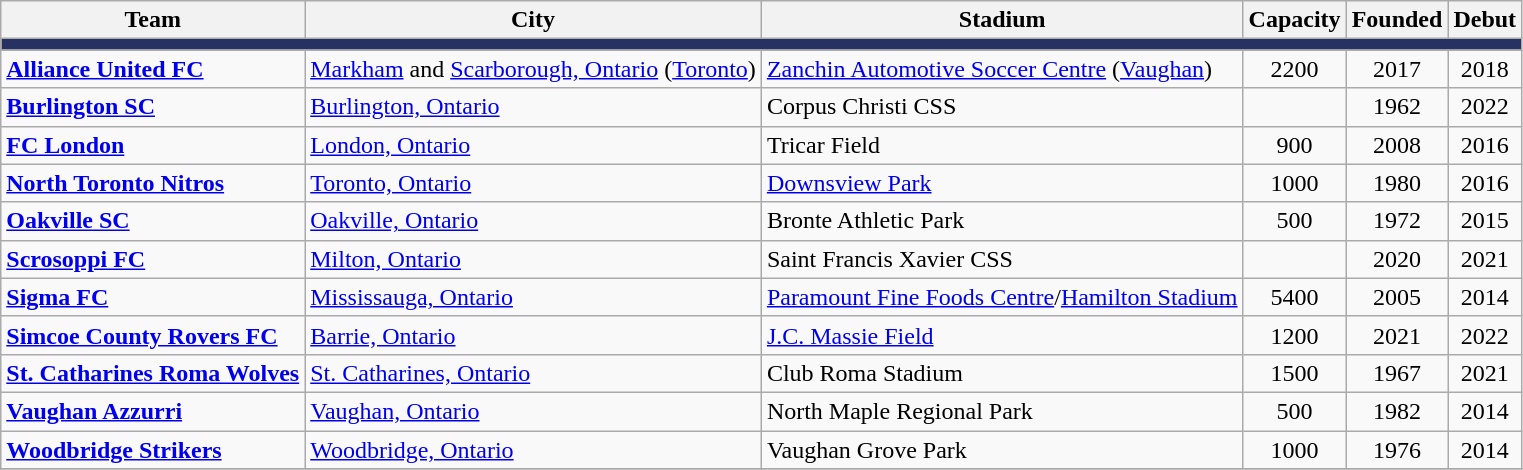<table class="wikitable sortable" style="text-align:left;">
<tr>
<th style="background:">Team</th>
<th style="background:">City</th>
<th style="background:">Stadium</th>
<th style="background:">Capacity</th>
<th style="background:">Founded</th>
<th style="background:">Debut</th>
</tr>
<tr>
<th style="background:#273162;" colspan="7"></th>
</tr>
<tr>
<td><strong><a href='#'>Alliance United FC</a></strong></td>
<td><a href='#'>Markham</a> and <a href='#'>Scarborough, Ontario</a> (<a href='#'>Toronto</a>)</td>
<td><a href='#'>Zanchin Automotive Soccer Centre</a> (<a href='#'>Vaughan</a>)</td>
<td style="text-align:center;">2200</td>
<td style="text-align:center;">2017</td>
<td style="text-align:center;">2018</td>
</tr>
<tr>
<td><strong><a href='#'>Burlington SC</a></strong></td>
<td><a href='#'>Burlington, Ontario</a></td>
<td>Corpus Christi CSS</td>
<td style="text-align:center;"></td>
<td style="text-align:center;">1962</td>
<td style="text-align:center;">2022</td>
</tr>
<tr>
<td><strong><a href='#'>FC London</a></strong></td>
<td><a href='#'>London, Ontario</a></td>
<td>Tricar Field</td>
<td style="text-align:center;">900</td>
<td style="text-align:center;">2008</td>
<td style="text-align:center;">2016</td>
</tr>
<tr>
<td><strong><a href='#'>North Toronto Nitros</a></strong></td>
<td><a href='#'>Toronto, Ontario</a></td>
<td><a href='#'>Downsview Park</a></td>
<td style="text-align:center;">1000</td>
<td style="text-align:center;">1980</td>
<td style="text-align:center;">2016</td>
</tr>
<tr>
<td><strong><a href='#'>Oakville SC</a></strong></td>
<td><a href='#'>Oakville, Ontario</a></td>
<td>Bronte Athletic Park</td>
<td style="text-align:center;">500</td>
<td style="text-align:center;">1972</td>
<td style="text-align:center;">2015</td>
</tr>
<tr>
<td><strong><a href='#'>Scrosoppi FC</a></strong></td>
<td><a href='#'>Milton, Ontario</a></td>
<td>Saint Francis Xavier CSS</td>
<td style="text-align:center;"></td>
<td style="text-align:center;">2020</td>
<td style="text-align:center;">2021</td>
</tr>
<tr>
<td><strong><a href='#'>Sigma FC</a></strong></td>
<td><a href='#'>Mississauga, Ontario</a></td>
<td><a href='#'>Paramount Fine Foods Centre</a>/<a href='#'>Hamilton Stadium</a></td>
<td style="text-align:center;">5400</td>
<td style="text-align:center;">2005</td>
<td style="text-align:center;">2014</td>
</tr>
<tr>
<td><strong><a href='#'>Simcoe County Rovers FC</a></strong></td>
<td><a href='#'>Barrie, Ontario</a></td>
<td><a href='#'>J.C. Massie Field</a></td>
<td style="text-align:center;">1200</td>
<td style="text-align:center;">2021</td>
<td style="text-align:center;">2022</td>
</tr>
<tr>
<td><strong><a href='#'>St. Catharines Roma Wolves</a></strong></td>
<td><a href='#'>St. Catharines, Ontario</a></td>
<td>Club Roma Stadium</td>
<td style="text-align:center;">1500</td>
<td style="text-align:center;">1967</td>
<td style="text-align:center;">2021</td>
</tr>
<tr>
<td><strong><a href='#'>Vaughan Azzurri</a></strong></td>
<td><a href='#'>Vaughan, Ontario</a></td>
<td>North Maple Regional Park</td>
<td style="text-align:center;">500</td>
<td style="text-align:center;">1982</td>
<td style="text-align:center;">2014</td>
</tr>
<tr>
<td><strong><a href='#'>Woodbridge Strikers</a></strong></td>
<td><a href='#'>Woodbridge, Ontario</a></td>
<td>Vaughan Grove Park</td>
<td style="text-align:center;">1000</td>
<td style="text-align:center;">1976</td>
<td style="text-align:center;">2014</td>
</tr>
<tr>
</tr>
</table>
